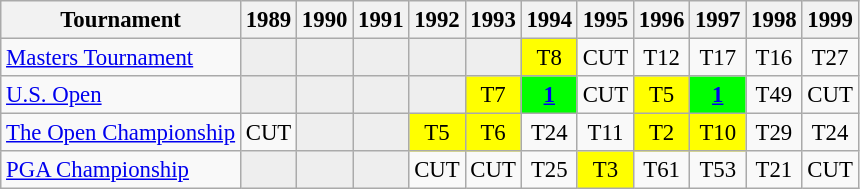<table class="wikitable" style="font-size:95%;text-align:center;">
<tr>
<th>Tournament</th>
<th>1989</th>
<th>1990</th>
<th>1991</th>
<th>1992</th>
<th>1993</th>
<th>1994</th>
<th>1995</th>
<th>1996</th>
<th>1997</th>
<th>1998</th>
<th>1999</th>
</tr>
<tr>
<td align=left><a href='#'>Masters Tournament</a></td>
<td style="background:#eeeeee;"></td>
<td style="background:#eeeeee;"></td>
<td style="background:#eeeeee;"></td>
<td style="background:#eeeeee;"></td>
<td style="background:#eeeeee;"></td>
<td style="background:yellow;">T8</td>
<td>CUT</td>
<td>T12</td>
<td>T17</td>
<td>T16</td>
<td>T27</td>
</tr>
<tr>
<td align=left><a href='#'>U.S. Open</a></td>
<td style="background:#eeeeee;"></td>
<td style="background:#eeeeee;"></td>
<td style="background:#eeeeee;"></td>
<td style="background:#eeeeee;"></td>
<td style="background:yellow;">T7</td>
<td style="background:lime;"><strong><a href='#'>1</a></strong></td>
<td>CUT</td>
<td style="background:yellow;">T5</td>
<td style="background:lime;"><strong><a href='#'>1</a></strong></td>
<td>T49</td>
<td>CUT</td>
</tr>
<tr>
<td align=left><a href='#'>The Open Championship</a></td>
<td>CUT</td>
<td style="background:#eeeeee;"></td>
<td style="background:#eeeeee;"></td>
<td style="background:yellow;">T5</td>
<td style="background:yellow;">T6</td>
<td>T24</td>
<td>T11</td>
<td style="background:yellow;">T2</td>
<td style="background:yellow;">T10</td>
<td>T29</td>
<td>T24</td>
</tr>
<tr>
<td align=left><a href='#'>PGA Championship</a></td>
<td style="background:#eeeeee;"></td>
<td style="background:#eeeeee;"></td>
<td style="background:#eeeeee;"></td>
<td>CUT</td>
<td>CUT</td>
<td>T25</td>
<td style="background:yellow;">T3</td>
<td>T61</td>
<td>T53</td>
<td>T21</td>
<td>CUT</td>
</tr>
</table>
